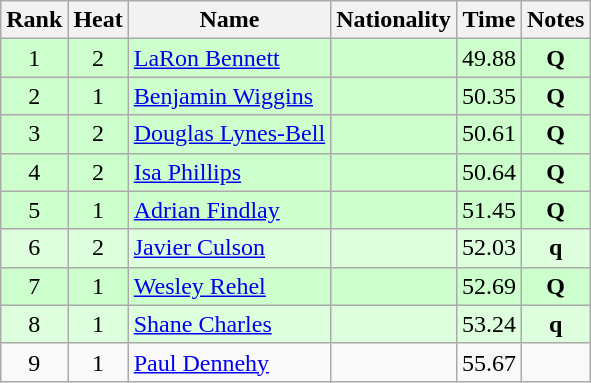<table class="wikitable sortable" style="text-align:center">
<tr>
<th>Rank</th>
<th>Heat</th>
<th>Name</th>
<th>Nationality</th>
<th>Time</th>
<th>Notes</th>
</tr>
<tr bgcolor=ccffcc>
<td align=center>1</td>
<td align=center>2</td>
<td align=left><a href='#'>LaRon Bennett</a></td>
<td align=left></td>
<td>49.88</td>
<td><strong>Q</strong></td>
</tr>
<tr bgcolor=ccffcc>
<td align=center>2</td>
<td align=center>1</td>
<td align=left><a href='#'>Benjamin Wiggins</a></td>
<td align=left></td>
<td>50.35</td>
<td><strong>Q</strong></td>
</tr>
<tr bgcolor=ccffcc>
<td align=center>3</td>
<td align=center>2</td>
<td align=left><a href='#'>Douglas Lynes-Bell</a></td>
<td align=left></td>
<td>50.61</td>
<td><strong>Q</strong></td>
</tr>
<tr bgcolor=ccffcc>
<td align=center>4</td>
<td align=center>2</td>
<td align=left><a href='#'>Isa Phillips</a></td>
<td align=left></td>
<td>50.64</td>
<td><strong>Q</strong></td>
</tr>
<tr bgcolor=ccffcc>
<td align=center>5</td>
<td align=center>1</td>
<td align=left><a href='#'>Adrian Findlay</a></td>
<td align=left></td>
<td>51.45</td>
<td><strong>Q</strong></td>
</tr>
<tr bgcolor=ddffdd>
<td align=center>6</td>
<td align=center>2</td>
<td align=left><a href='#'>Javier Culson</a></td>
<td align=left></td>
<td>52.03</td>
<td><strong>q</strong></td>
</tr>
<tr bgcolor=ccffcc>
<td align=center>7</td>
<td align=center>1</td>
<td align=left><a href='#'>Wesley Rehel</a></td>
<td align=left></td>
<td>52.69</td>
<td><strong>Q</strong></td>
</tr>
<tr bgcolor=ddffdd>
<td align=center>8</td>
<td align=center>1</td>
<td align=left><a href='#'>Shane Charles</a></td>
<td align=left></td>
<td>53.24</td>
<td><strong>q</strong></td>
</tr>
<tr>
<td align=center>9</td>
<td align=center>1</td>
<td align=left><a href='#'>Paul Dennehy</a></td>
<td align=left></td>
<td>55.67</td>
<td></td>
</tr>
</table>
